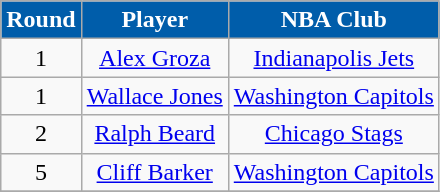<table class="wikitable" style="text-align:center;">
<tr>
<th style="background:#005DAA; color:#fff;">Round</th>
<th style="background:#005DAA; color:#fff;">Player</th>
<th style="background:#005DAA; color:#fff;">NBA Club</th>
</tr>
<tr>
<td>1</td>
<td><a href='#'>Alex Groza</a></td>
<td><a href='#'>Indianapolis Jets</a></td>
</tr>
<tr>
<td>1</td>
<td><a href='#'>Wallace Jones</a></td>
<td><a href='#'>Washington Capitols</a></td>
</tr>
<tr>
<td>2</td>
<td><a href='#'>Ralph Beard</a></td>
<td><a href='#'>Chicago Stags</a></td>
</tr>
<tr>
<td>5</td>
<td><a href='#'>Cliff Barker</a></td>
<td><a href='#'>Washington Capitols</a></td>
</tr>
<tr>
</tr>
</table>
